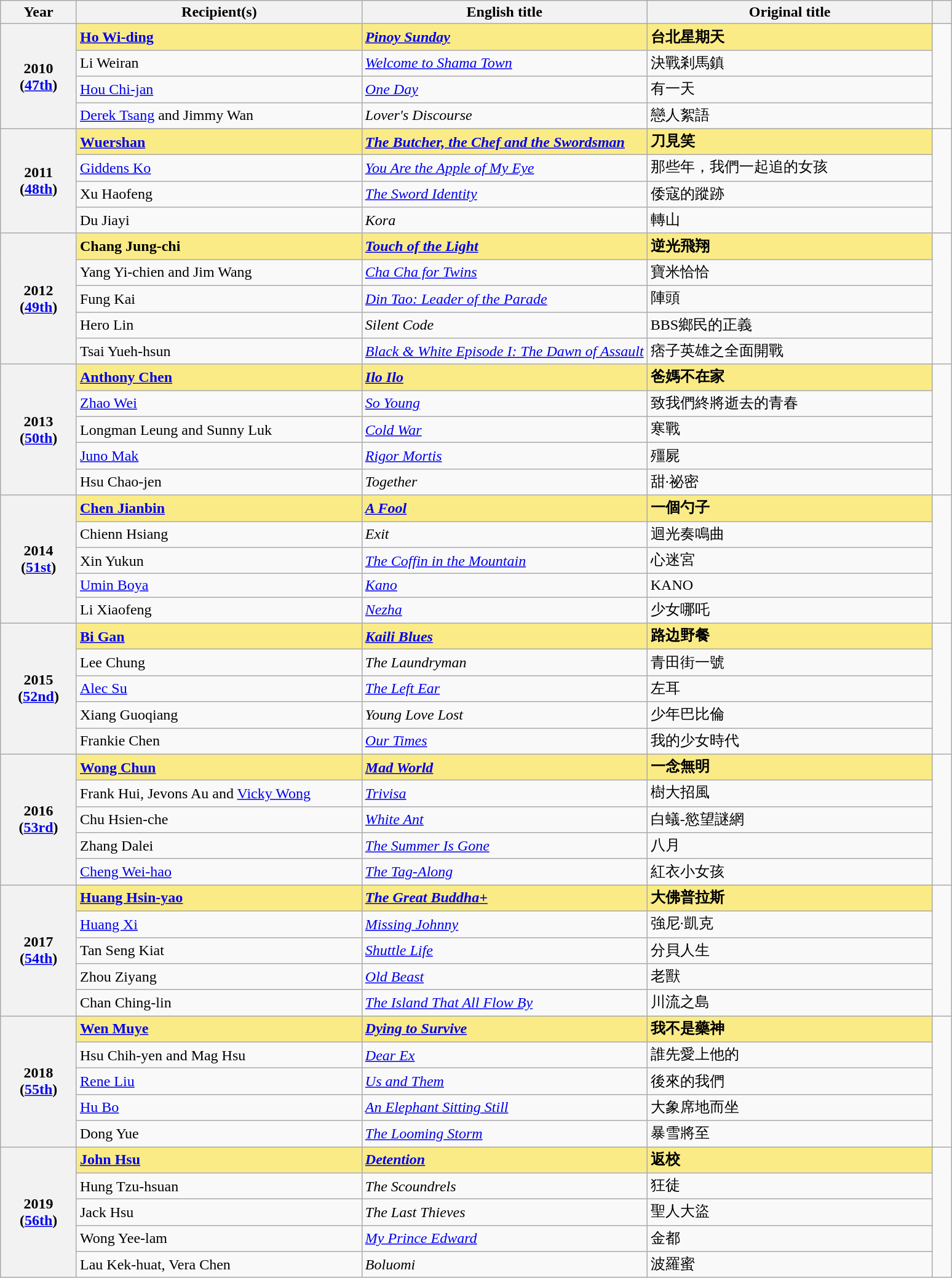<table class="wikitable sortable">
<tr>
<th style="width:8%;">Year</th>
<th style="width:30%;">Recipient(s)</th>
<th style="width:30%;">English title</th>
<th style="width:30%;">Original title</th>
<th style="width:2%;" class="unsortable"></th>
</tr>
<tr>
<th rowspan="4">2010<br>(<a href='#'>47th</a>)</th>
<td style="background:#FAEB86;"><strong><a href='#'>Ho Wi-ding</a></strong></td>
<td style="background:#FAEB86;"><strong><em><a href='#'>Pinoy Sunday</a></em></strong></td>
<td style="background:#FAEB86;"><strong>台北星期天</strong></td>
<td rowspan="4"></td>
</tr>
<tr>
<td>Li Weiran</td>
<td><em><a href='#'>Welcome to Shama Town</a></em></td>
<td>決戰剎馬鎮</td>
</tr>
<tr>
<td><a href='#'>Hou Chi-jan</a></td>
<td><em><a href='#'>One Day</a></em></td>
<td>有一天</td>
</tr>
<tr>
<td><a href='#'>Derek Tsang</a> and Jimmy Wan</td>
<td><em>Lover's Discourse</em></td>
<td>戀人絮語</td>
</tr>
<tr>
<th rowspan="4">2011<br>(<a href='#'>48th</a>)</th>
<td style="background:#FAEB86;"><strong><a href='#'>Wuershan</a></strong></td>
<td style="background:#FAEB86;"><strong><em><a href='#'>The Butcher, the Chef and the Swordsman</a></em></strong></td>
<td style="background:#FAEB86;"><strong>刀見笑</strong></td>
<td rowspan="4"></td>
</tr>
<tr>
<td><a href='#'>Giddens Ko</a></td>
<td><em><a href='#'>You Are the Apple of My Eye</a></em></td>
<td>那些年，我們一起追的女孩</td>
</tr>
<tr>
<td>Xu Haofeng</td>
<td><em><a href='#'>The Sword Identity</a></em></td>
<td>倭寇的蹤跡</td>
</tr>
<tr>
<td>Du Jiayi</td>
<td><em>Kora</em></td>
<td>轉山</td>
</tr>
<tr>
<th rowspan="5">2012<br>(<a href='#'>49th</a>)</th>
<td style="background:#FAEB86;"><strong>Chang Jung-chi</strong></td>
<td style="background:#FAEB86;"><strong><em><a href='#'>Touch of the Light</a></em></strong></td>
<td style="background:#FAEB86;"><strong>逆光飛翔</strong></td>
<td rowspan="5"></td>
</tr>
<tr>
<td>Yang Yi-chien and Jim Wang</td>
<td><em><a href='#'>Cha Cha for Twins</a></em></td>
<td>寶米恰恰</td>
</tr>
<tr>
<td>Fung Kai</td>
<td><em><a href='#'>Din Tao: Leader of the Parade</a></em></td>
<td>陣頭</td>
</tr>
<tr>
<td>Hero Lin</td>
<td><em>Silent Code</em></td>
<td>BBS鄉民的正義</td>
</tr>
<tr>
<td>Tsai Yueh-hsun</td>
<td><em><a href='#'>Black & White Episode I: The Dawn of Assault</a></em></td>
<td>痞子英雄之全面開戰</td>
</tr>
<tr>
<th rowspan="5">2013<br>(<a href='#'>50th</a>)</th>
<td style="background:#FAEB86;"><strong><a href='#'>Anthony Chen</a></strong></td>
<td style="background:#FAEB86;"><strong><em><a href='#'>Ilo Ilo</a></em></strong></td>
<td style="background:#FAEB86;"><strong>爸媽不在家</strong></td>
<td rowspan="5"></td>
</tr>
<tr>
<td><a href='#'>Zhao Wei</a></td>
<td><em><a href='#'>So Young</a></em></td>
<td>致我們終將逝去的青春</td>
</tr>
<tr>
<td>Longman Leung and Sunny Luk</td>
<td><em><a href='#'>Cold War</a></em></td>
<td>寒戰</td>
</tr>
<tr>
<td><a href='#'>Juno Mak</a></td>
<td><em><a href='#'>Rigor Mortis</a></em></td>
<td>殭屍</td>
</tr>
<tr>
<td>Hsu Chao-jen</td>
<td><em>Together</em></td>
<td>甜·祕密</td>
</tr>
<tr>
<th rowspan="5">2014<br>(<a href='#'>51st</a>)</th>
<td style="background:#FAEB86;"><strong><a href='#'>Chen Jianbin</a></strong></td>
<td style="background:#FAEB86;"><strong><em><a href='#'>A Fool</a></em></strong></td>
<td style="background:#FAEB86;"><strong>一個勺子</strong></td>
<td rowspan="5"></td>
</tr>
<tr>
<td>Chienn Hsiang</td>
<td><em>Exit</em></td>
<td>迴光奏鳴曲</td>
</tr>
<tr>
<td>Xin Yukun</td>
<td><em><a href='#'>The Coffin in the Mountain</a></em></td>
<td>心迷宮</td>
</tr>
<tr>
<td><a href='#'>Umin Boya</a></td>
<td><em><a href='#'>Kano</a></em></td>
<td>KANO</td>
</tr>
<tr>
<td>Li Xiaofeng</td>
<td><em><a href='#'>Nezha</a></em></td>
<td>少女哪吒</td>
</tr>
<tr>
<th rowspan="5">2015<br>(<a href='#'>52nd</a>)</th>
<td style="background:#FAEB86;"><strong><a href='#'>Bi Gan</a></strong></td>
<td style="background:#FAEB86;"><strong><em><a href='#'>Kaili Blues</a></em></strong></td>
<td style="background:#FAEB86;"><strong>路边野餐</strong></td>
<td rowspan="5"></td>
</tr>
<tr>
<td>Lee Chung</td>
<td><em>The Laundryman</em></td>
<td>青田街一號</td>
</tr>
<tr>
<td><a href='#'>Alec Su</a></td>
<td><em><a href='#'>The Left Ear</a></em></td>
<td>左耳</td>
</tr>
<tr>
<td>Xiang Guoqiang</td>
<td><em>Young Love Lost</em></td>
<td>少年巴比倫</td>
</tr>
<tr>
<td>Frankie Chen</td>
<td><em><a href='#'>Our Times</a></em></td>
<td>我的少女時代</td>
</tr>
<tr>
<th rowspan="5">2016<br>(<a href='#'>53rd</a>)</th>
<td style="background:#FAEB86;"><strong><a href='#'>Wong Chun</a></strong></td>
<td style="background:#FAEB86;"><strong><em><a href='#'>Mad World</a></em></strong></td>
<td style="background:#FAEB86;"><strong>一念無明</strong></td>
<td rowspan="5"></td>
</tr>
<tr>
<td>Frank Hui, Jevons Au and <a href='#'>Vicky Wong</a></td>
<td><em><a href='#'>Trivisa</a></em></td>
<td>樹大招風</td>
</tr>
<tr>
<td>Chu Hsien-che</td>
<td><em><a href='#'>White Ant</a></em></td>
<td>白蟻-慾望謎網</td>
</tr>
<tr>
<td>Zhang Dalei</td>
<td><em><a href='#'>The Summer Is Gone</a></em></td>
<td>八月</td>
</tr>
<tr>
<td><a href='#'>Cheng Wei-hao</a></td>
<td><em><a href='#'>The Tag-Along</a></em></td>
<td>紅衣小女孩</td>
</tr>
<tr>
<th rowspan="5">2017<br>(<a href='#'>54th</a>)</th>
<td style="background:#FAEB86;"><strong><a href='#'>Huang Hsin-yao</a></strong></td>
<td style="background:#FAEB86;"><strong><em><a href='#'>The Great Buddha+</a></em></strong></td>
<td style="background:#FAEB86;"><strong>大佛普拉斯</strong></td>
<td rowspan="5"></td>
</tr>
<tr>
<td><a href='#'>Huang Xi</a></td>
<td><em><a href='#'>Missing Johnny</a></em></td>
<td>強尼·凱克</td>
</tr>
<tr>
<td>Tan Seng Kiat</td>
<td><em><a href='#'>Shuttle Life</a></em></td>
<td>分貝人生</td>
</tr>
<tr>
<td>Zhou Ziyang</td>
<td><em><a href='#'>Old Beast</a></em></td>
<td>老獸</td>
</tr>
<tr>
<td>Chan Ching-lin</td>
<td><em><a href='#'>The Island That All Flow By</a></em></td>
<td>川流之島</td>
</tr>
<tr>
<th rowspan="5">2018<br>(<a href='#'>55th</a>)</th>
<td style="background:#FAEB86;"><strong><a href='#'>Wen Muye</a></strong></td>
<td style="background:#FAEB86;"><strong><em><a href='#'>Dying to Survive</a></em></strong></td>
<td style="background:#FAEB86;"><strong>我不是藥神</strong></td>
<td rowspan="5"></td>
</tr>
<tr>
<td>Hsu Chih-yen and Mag Hsu</td>
<td><em><a href='#'>Dear Ex</a></em></td>
<td>誰先愛上他的</td>
</tr>
<tr>
<td><a href='#'>Rene Liu</a></td>
<td><em><a href='#'>Us and Them</a></em></td>
<td>後來的我們</td>
</tr>
<tr>
<td><a href='#'>Hu Bo</a></td>
<td><em><a href='#'>An Elephant Sitting Still</a></em></td>
<td>大象席地而坐</td>
</tr>
<tr>
<td>Dong Yue</td>
<td><em><a href='#'>The Looming Storm</a></em></td>
<td>暴雪將至</td>
</tr>
<tr>
<th rowspan="5">2019<br>(<a href='#'>56th</a>)</th>
<td style="background:#FAEB86;"><strong><a href='#'>John Hsu</a></strong></td>
<td style="background:#FAEB86;"><strong><em><a href='#'>Detention</a></em></strong></td>
<td style="background:#FAEB86;"><strong>返校</strong></td>
<td rowspan="5"></td>
</tr>
<tr>
<td>Hung Tzu-hsuan</td>
<td><em>The Scoundrels</em></td>
<td>狂徒</td>
</tr>
<tr>
<td>Jack Hsu</td>
<td><em>The Last Thieves</em></td>
<td>聖人大盜</td>
</tr>
<tr>
<td>Wong Yee-lam</td>
<td><em><a href='#'>My Prince Edward</a></em></td>
<td>金都</td>
</tr>
<tr>
<td>Lau Kek-huat, Vera Chen</td>
<td><em>Boluomi</em></td>
<td>波羅蜜</td>
</tr>
</table>
